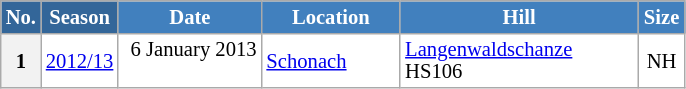<table class="wikitable sortable" style="font-size:86%; line-height:15px; text-align:left; border:grey solid 1px; border-collapse:collapse; background:#ffffff;">
<tr style="background:#efefef;">
<th style="background-color:#369; color:white; width:10px;">No.</th>
<th style="background-color:#369; color:white;  width:30px;">Season</th>
<th style="background-color:#4180be; color:white; width:89px;">Date</th>
<th style="background-color:#4180be; color:white; width:86px;">Location</th>
<th style="background-color:#4180be; color:white; width:152px;">Hill</th>
<th style="background-color:#4180be; color:white; width:25px;">Size</th>
</tr>
<tr>
<th scope=row style="text-align:center;">1</th>
<td align=center><a href='#'>2012/13</a></td>
<td align=right>6 January 2013  </td>
<td> <a href='#'>Schonach</a></td>
<td><a href='#'>Langenwaldschanze</a> HS106</td>
<td align=center>NH</td>
</tr>
</table>
